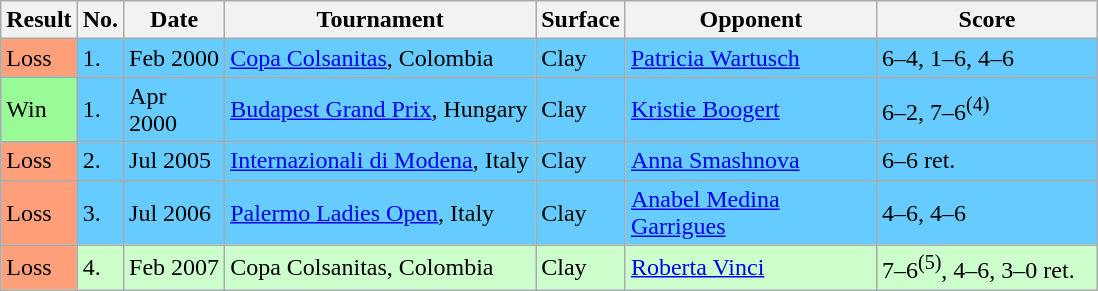<table class="sortable wikitable">
<tr>
<th style="width:40px">Result</th>
<th>No.</th>
<th style="width:60px">Date</th>
<th style="width:200px">Tournament</th>
<th style="width:50px">Surface</th>
<th style="width:160px">Opponent</th>
<th style="width:140px" class="unsortable">Score</th>
</tr>
<tr style="background:#6cf;">
<td style="background:#ffa07a;">Loss</td>
<td>1.</td>
<td>Feb 2000</td>
<td><a href='#'>Copa Colsanitas</a>, Colombia</td>
<td>Clay</td>
<td> <a href='#'>Patricia Wartusch</a></td>
<td>6–4, 1–6, 4–6</td>
</tr>
<tr style="background:#6cf;">
<td style="background:#98fb98;">Win</td>
<td>1.</td>
<td>Apr 2000</td>
<td><a href='#'>Budapest Grand Prix</a>, Hungary</td>
<td>Clay</td>
<td> <a href='#'>Kristie Boogert</a></td>
<td>6–2, 7–6<sup>(4)</sup></td>
</tr>
<tr style="background:#6cf;">
<td style="background:#ffa07a;">Loss</td>
<td>2.</td>
<td>Jul 2005</td>
<td><a href='#'>Internazionali di Modena</a>, Italy</td>
<td>Clay</td>
<td> <a href='#'>Anna Smashnova</a></td>
<td>6–6 ret.</td>
</tr>
<tr style="background:#6cf;">
<td style="background:#ffa07a;">Loss</td>
<td>3.</td>
<td>Jul 2006</td>
<td><a href='#'>Palermo Ladies Open</a>, Italy</td>
<td>Clay</td>
<td> <a href='#'>Anabel Medina Garrigues</a></td>
<td>4–6, 4–6</td>
</tr>
<tr style="background:#cfc;">
<td style="background:#ffa07a;">Loss</td>
<td>4.</td>
<td>Feb 2007</td>
<td>Copa Colsanitas, Colombia</td>
<td>Clay</td>
<td> <a href='#'>Roberta Vinci</a></td>
<td>7–6<sup>(5)</sup>, 4–6, 3–0 ret.</td>
</tr>
</table>
